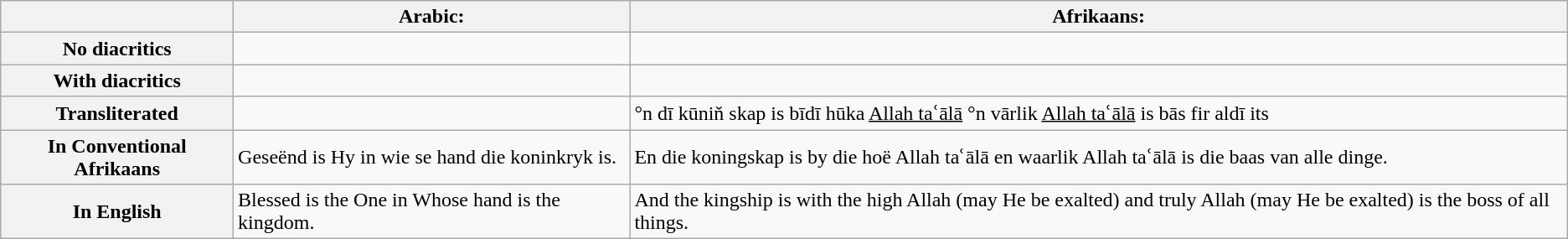<table class="wikitable">
<tr>
<th></th>
<th><strong>Arabic</strong>:</th>
<th><strong>Afrikaans</strong>:</th>
</tr>
<tr>
<th>No diacritics</th>
<td><div></div></td>
<td><div></div></td>
</tr>
<tr>
<th>With diacritics</th>
<td><div></div></td>
<td><div></div></td>
</tr>
<tr>
<th>Transliterated</th>
<td></td>
<td>°n dī kūniň skap is bīdī hūka <u>Allah taʿālā</u> °n vārlik <u>Allah taʿālā</u> is bās fir aldī its</td>
</tr>
<tr>
<th>In Conventional Afrikaans</th>
<td lang="af">Geseënd is Hy in wie se hand die koninkryk is.</td>
<td lang="af">En die koningskap is by die hoë Allah taʿālā en waarlik Allah taʿālā is die baas van alle dinge.</td>
</tr>
<tr>
<th>In English</th>
<td>Blessed is the One in Whose hand is the kingdom.</td>
<td>And the kingship is with the high Allah (may He be exalted) and truly Allah (may He be exalted) is the boss of all things.</td>
</tr>
</table>
